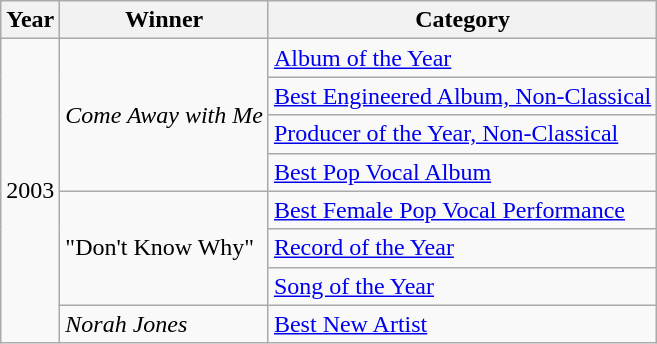<table class="wikitable">
<tr>
<th align="left">Year</th>
<th align="left">Winner</th>
<th align="left">Category</th>
</tr>
<tr>
<td style="text-align:left;" rowspan="8">2003</td>
<td style="text-align:left;" rowspan="4"><em>Come Away with Me</em></td>
<td align="left"><a href='#'>Album of the Year</a></td>
</tr>
<tr>
<td align="left"><a href='#'>Best Engineered Album, Non-Classical</a></td>
</tr>
<tr>
<td align="left"><a href='#'>Producer of the Year, Non-Classical</a></td>
</tr>
<tr>
<td align="left"><a href='#'>Best Pop Vocal Album</a></td>
</tr>
<tr>
<td style="text-align:left;" rowspan="3">"Don't Know Why"</td>
<td align="left"><a href='#'>Best Female Pop Vocal Performance</a></td>
</tr>
<tr>
<td align="left"><a href='#'>Record of the Year</a></td>
</tr>
<tr>
<td align="left"><a href='#'>Song of the Year</a></td>
</tr>
<tr>
<td style="text-align:left;"><em>Norah Jones</em></td>
<td align="left"><a href='#'>Best New Artist</a></td>
</tr>
</table>
